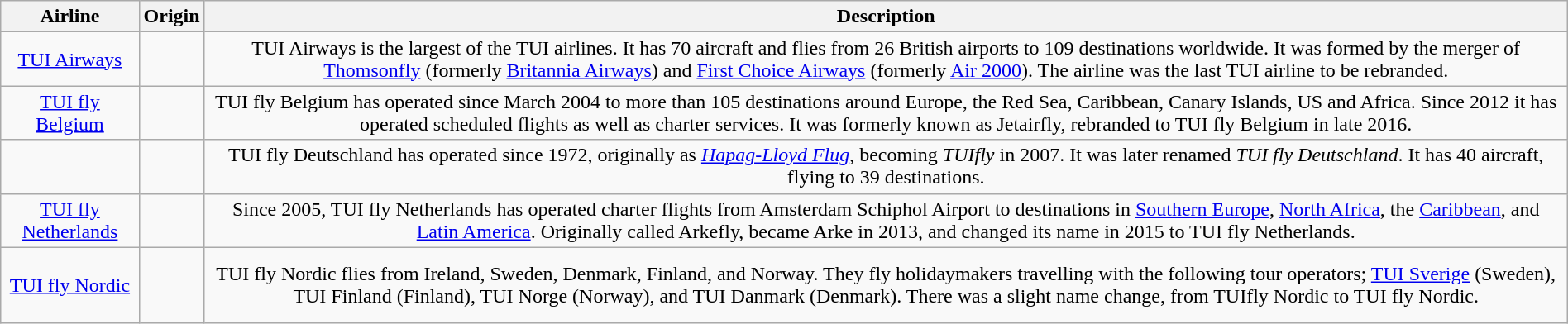<table class="wikitable" style="margin:0.5em auto; text-align:center">
<tr>
<th>Airline</th>
<th>Origin</th>
<th>Description</th>
</tr>
<tr>
<td><a href='#'>TUI Airways</a></td>
<td></td>
<td>TUI Airways is the largest of the TUI airlines. It has 70 aircraft and flies from 26 British airports to 109 destinations worldwide. It was formed by the merger of <a href='#'>Thomsonfly</a> (formerly <a href='#'>Britannia Airways</a>) and <a href='#'>First Choice Airways</a> (formerly <a href='#'>Air 2000</a>). The airline was the last TUI airline to be rebranded.</td>
</tr>
<tr>
<td><a href='#'>TUI fly Belgium</a></td>
<td></td>
<td>TUI fly Belgium has operated since March 2004 to more than 105 destinations around Europe, the Red Sea, Caribbean, Canary Islands, US and Africa. Since 2012 it has operated scheduled flights as well as charter services. It was formerly known as Jetairfly, rebranded to TUI fly Belgium in late 2016.</td>
</tr>
<tr>
<td></td>
<td></td>
<td>TUI fly Deutschland has operated since 1972, originally as <em><a href='#'>Hapag-Lloyd Flug</a></em>, becoming <em>TUIfly</em> in 2007. It was later renamed <em>TUI fly Deutschland</em>. It has 40 aircraft, flying to 39 destinations.</td>
</tr>
<tr>
<td><a href='#'>TUI fly Netherlands</a></td>
<td></td>
<td>Since 2005, TUI fly Netherlands has operated charter flights from Amsterdam Schiphol Airport to destinations in <a href='#'>Southern Europe</a>, <a href='#'>North Africa</a>, the <a href='#'>Caribbean</a>, and <a href='#'>Latin America</a>. Originally called Arkefly, became Arke in 2013, and changed its name in 2015 to TUI fly Netherlands.</td>
</tr>
<tr>
<td><a href='#'>TUI fly Nordic</a></td>
<td> <br>  <br>  <br> </td>
<td>TUI fly Nordic flies from Ireland, Sweden, Denmark, Finland, and Norway. They fly holidaymakers travelling with the following tour operators; <a href='#'>TUI Sverige</a> (Sweden), TUI Finland (Finland), TUI Norge (Norway), and TUI Danmark (Denmark). There was a slight name change, from TUIfly Nordic to TUI fly Nordic.</td>
</tr>
</table>
